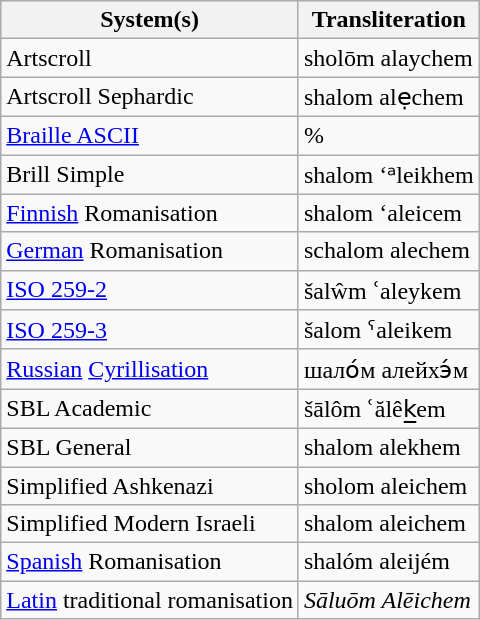<table class="wikitable sortable">
<tr>
<th>System(s)</th>
<th>Transliteration</th>
</tr>
<tr>
<td>Artscroll</td>
<td>sholōm alaychem</td>
</tr>
<tr>
<td>Artscroll Sephardic</td>
<td>shalom alẹchem</td>
</tr>
<tr>
<td><a href='#'>Braille ASCII</a></td>
<td>%<LOM $3L/#*EM</td>
</tr>
<tr>
<td>Brill Simple</td>
<td>shalom ‘ᵃleikhem</td>
</tr>
<tr>
<td><a href='#'>Finnish</a> Romanisation</td>
<td>shalom ‘aleicem</td>
</tr>
<tr>
<td><a href='#'>German</a> Romanisation</td>
<td>schalom alechem</td>
</tr>
<tr>
<td><a href='#'>ISO 259-2</a></td>
<td>šalŵm ʿaleykem</td>
</tr>
<tr>
<td><a href='#'>ISO 259-3</a></td>
<td>šalom ˁaleikem</td>
</tr>
<tr>
<td><a href='#'>Russian</a> <a href='#'>Cyrillisation</a></td>
<td>шало́м алейхэ́м</td>
</tr>
<tr>
<td>SBL Academic</td>
<td>šālôm ʿălêk̲em</td>
</tr>
<tr>
<td>SBL General</td>
<td>shalom alekhem</td>
</tr>
<tr>
<td>Simplified Ashkenazi</td>
<td>sholom aleichem</td>
</tr>
<tr>
<td>Simplified Modern Israeli</td>
<td>shalom aleichem</td>
</tr>
<tr>
<td><a href='#'>Spanish</a> Romanisation</td>
<td>shalóm aleijém</td>
</tr>
<tr>
<td><a href='#'>Latin</a> traditional romanisation</td>
<td><em>Sāluōm Alēichem</em></td>
</tr>
</table>
